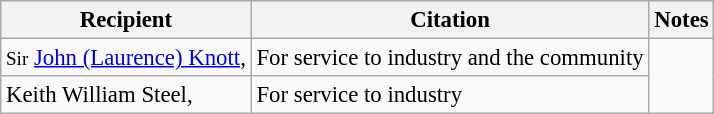<table class="wikitable" style="font-size:95%;">
<tr>
<th>Recipient</th>
<th>Citation</th>
<th>Notes</th>
</tr>
<tr>
<td><small>Sir</small> <a href='#'>John (Laurence) Knott</a>, </td>
<td>For service to industry and the community</td>
<td rowspan="2"></td>
</tr>
<tr>
<td>Keith William Steel, </td>
<td>For service to industry</td>
</tr>
</table>
